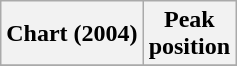<table class="wikitable plainrowheaders" style="text-align:center;">
<tr>
<th>Chart (2004)</th>
<th>Peak<br>position</th>
</tr>
<tr>
</tr>
</table>
